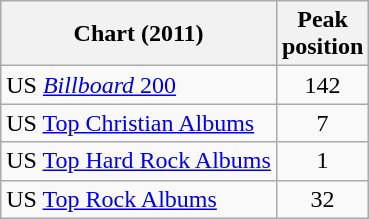<table class="wikitable">
<tr>
<th>Chart (2011)</th>
<th>Peak<br>position</th>
</tr>
<tr>
<td>US <a href='#'><em>Billboard</em> 200</a></td>
<td align="center">142</td>
</tr>
<tr>
<td>US <a href='#'>Top Christian Albums</a></td>
<td align="center">7</td>
</tr>
<tr>
<td>US <a href='#'>Top Hard Rock Albums</a></td>
<td align="center">1</td>
</tr>
<tr>
<td>US <a href='#'>Top Rock Albums</a></td>
<td align="center">32</td>
</tr>
</table>
